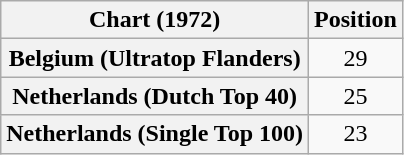<table class="wikitable sortable plainrowheaders" style="text-align:center">
<tr>
<th scope="col">Chart (1972)</th>
<th scope="col">Position</th>
</tr>
<tr>
<th scope="row">Belgium (Ultratop Flanders)</th>
<td>29</td>
</tr>
<tr>
<th scope="row">Netherlands (Dutch Top 40)</th>
<td>25</td>
</tr>
<tr>
<th scope="row">Netherlands (Single Top 100)</th>
<td>23</td>
</tr>
</table>
